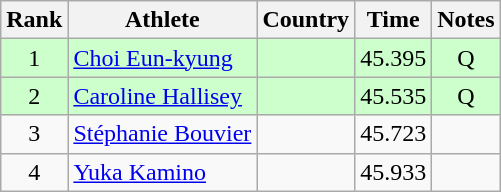<table class="wikitable sortable" style="text-align:center">
<tr>
<th>Rank</th>
<th>Athlete</th>
<th>Country</th>
<th>Time</th>
<th>Notes</th>
</tr>
<tr bgcolor=ccffcc>
<td>1</td>
<td align=left><a href='#'>Choi Eun-kyung</a></td>
<td align=left></td>
<td>45.395</td>
<td>Q</td>
</tr>
<tr bgcolor=ccffcc>
<td>2</td>
<td align=left><a href='#'>Caroline Hallisey</a></td>
<td align=left></td>
<td>45.535</td>
<td>Q</td>
</tr>
<tr>
<td>3</td>
<td align=left><a href='#'>Stéphanie Bouvier</a></td>
<td align=left></td>
<td>45.723</td>
<td></td>
</tr>
<tr>
<td>4</td>
<td align=left><a href='#'>Yuka Kamino</a></td>
<td align=left></td>
<td>45.933</td>
<td></td>
</tr>
</table>
